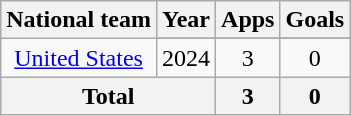<table class="wikitable" style="text-align:center">
<tr>
<th>National team</th>
<th>Year</th>
<th>Apps</th>
<th>Goals</th>
</tr>
<tr>
<td rowspan=2><a href='#'>United States</a></td>
</tr>
<tr>
<td>2024</td>
<td>3</td>
<td>0</td>
</tr>
<tr>
<th colspan=2>Total</th>
<th>3</th>
<th>0</th>
</tr>
</table>
